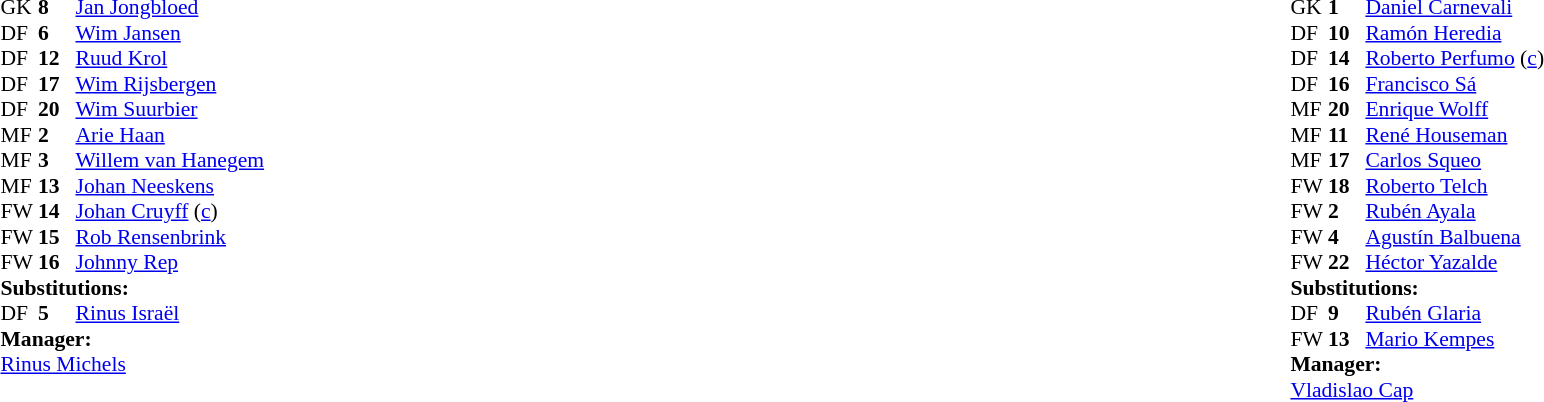<table width="100%">
<tr>
<td valign="top" width="50%"><br><table style="font-size: 90%" cellspacing="0" cellpadding="0">
<tr>
<td colspan="4"></td>
</tr>
<tr>
<th width="25"></th>
<th width="25"></th>
</tr>
<tr>
<td>GK</td>
<td><strong>8</strong></td>
<td><a href='#'>Jan Jongbloed</a></td>
</tr>
<tr>
<td>DF</td>
<td><strong>6</strong></td>
<td><a href='#'>Wim Jansen</a></td>
</tr>
<tr>
<td>DF</td>
<td><strong>12</strong></td>
<td><a href='#'>Ruud Krol</a></td>
</tr>
<tr>
<td>DF</td>
<td><strong>17</strong></td>
<td><a href='#'>Wim Rijsbergen</a></td>
</tr>
<tr>
<td>DF</td>
<td><strong>20</strong></td>
<td><a href='#'>Wim Suurbier</a></td>
<td></td>
<td></td>
</tr>
<tr>
<td>MF</td>
<td><strong>2</strong></td>
<td><a href='#'>Arie Haan</a></td>
</tr>
<tr>
<td>MF</td>
<td><strong>3</strong></td>
<td><a href='#'>Willem van Hanegem</a></td>
</tr>
<tr>
<td>MF</td>
<td><strong>13</strong></td>
<td><a href='#'>Johan Neeskens</a></td>
<td></td>
</tr>
<tr>
<td>FW</td>
<td><strong>14</strong></td>
<td><a href='#'>Johan Cruyff</a> (<a href='#'>c</a>)</td>
</tr>
<tr>
<td>FW</td>
<td><strong>15</strong></td>
<td><a href='#'>Rob Rensenbrink</a></td>
</tr>
<tr>
<td>FW</td>
<td><strong>16</strong></td>
<td><a href='#'>Johnny Rep</a></td>
</tr>
<tr>
<td colspan=3><strong>Substitutions:</strong></td>
</tr>
<tr>
<td>DF</td>
<td><strong>5</strong></td>
<td><a href='#'>Rinus Israël</a></td>
<td></td>
<td></td>
</tr>
<tr>
<td colspan=3><strong>Manager:</strong></td>
</tr>
<tr>
<td colspan="4"><a href='#'>Rinus Michels</a></td>
</tr>
</table>
</td>
<td valign="top" width="50%"><br><table style="font-size: 90%" cellspacing="0" cellpadding="0" align=center>
<tr>
<td colspan="4"></td>
</tr>
<tr>
<th width="25"></th>
<th width="25"></th>
</tr>
<tr>
<td>GK</td>
<td><strong>1</strong></td>
<td><a href='#'>Daniel Carnevali</a></td>
</tr>
<tr>
<td>DF</td>
<td><strong>10</strong></td>
<td><a href='#'>Ramón Heredia</a></td>
</tr>
<tr>
<td>DF</td>
<td><strong>14</strong></td>
<td><a href='#'>Roberto Perfumo</a> (<a href='#'>c</a>)</td>
<td></td>
</tr>
<tr>
<td>DF</td>
<td><strong>16</strong></td>
<td><a href='#'>Francisco Sá</a></td>
</tr>
<tr>
<td>MF</td>
<td><strong>20</strong></td>
<td><a href='#'>Enrique Wolff</a></td>
<td></td>
<td></td>
</tr>
<tr>
<td>MF</td>
<td><strong>11</strong></td>
<td><a href='#'>René Houseman</a></td>
<td></td>
<td></td>
</tr>
<tr>
<td>MF</td>
<td><strong>17</strong></td>
<td><a href='#'>Carlos Squeo</a></td>
</tr>
<tr>
<td>FW</td>
<td><strong>18</strong></td>
<td><a href='#'>Roberto Telch</a></td>
</tr>
<tr>
<td>FW</td>
<td><strong>2</strong></td>
<td><a href='#'>Rubén Ayala</a></td>
</tr>
<tr>
<td>FW</td>
<td><strong>4</strong></td>
<td><a href='#'>Agustín Balbuena</a></td>
</tr>
<tr>
<td>FW</td>
<td><strong>22</strong></td>
<td><a href='#'>Héctor Yazalde</a></td>
</tr>
<tr>
<td colspan=3><strong>Substitutions:</strong></td>
</tr>
<tr>
<td>DF</td>
<td><strong>9</strong></td>
<td><a href='#'>Rubén Glaria</a></td>
<td></td>
<td></td>
</tr>
<tr>
<td>FW</td>
<td><strong>13</strong></td>
<td><a href='#'>Mario Kempes</a></td>
<td></td>
<td></td>
</tr>
<tr>
<td colspan=3><strong>Manager:</strong></td>
</tr>
<tr>
<td colspan="4"><a href='#'>Vladislao Cap</a></td>
</tr>
</table>
</td>
</tr>
</table>
